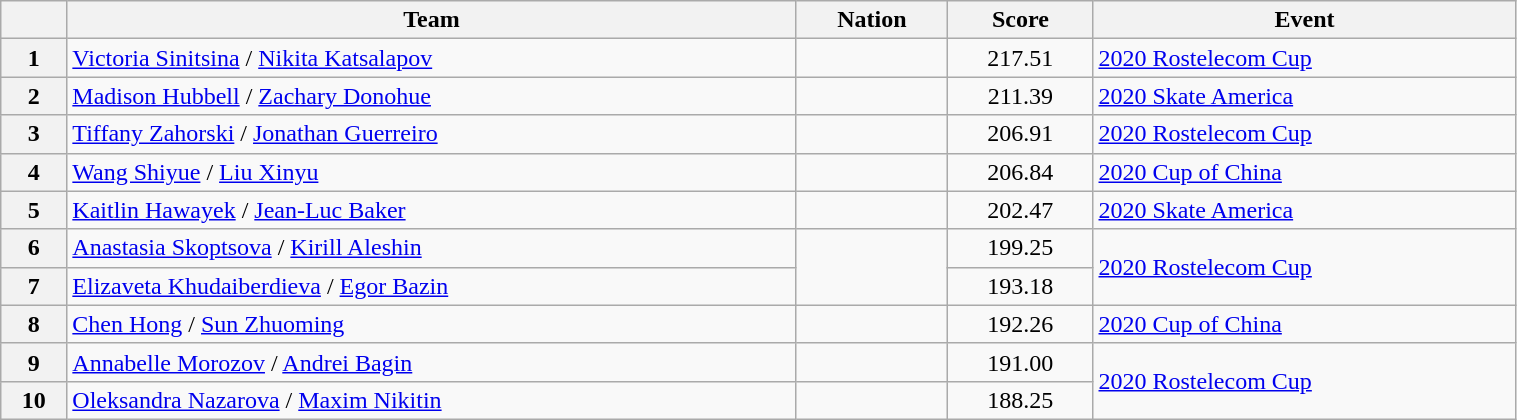<table class="wikitable sortable" style="text-align:left; width:80%">
<tr>
<th scope="col"></th>
<th scope="col">Team</th>
<th scope="col">Nation</th>
<th scope="col">Score</th>
<th scope="col">Event</th>
</tr>
<tr>
<th scope="row">1</th>
<td><a href='#'>Victoria Sinitsina</a> / <a href='#'>Nikita Katsalapov</a></td>
<td></td>
<td style="text-align:center;">217.51</td>
<td><a href='#'>2020 Rostelecom Cup</a></td>
</tr>
<tr>
<th scope="row">2</th>
<td><a href='#'>Madison Hubbell</a> / <a href='#'>Zachary Donohue</a></td>
<td></td>
<td style="text-align:center;">211.39</td>
<td><a href='#'>2020 Skate America</a></td>
</tr>
<tr>
<th scope="row">3</th>
<td><a href='#'>Tiffany Zahorski</a> / <a href='#'>Jonathan Guerreiro</a></td>
<td></td>
<td style="text-align:center;">206.91</td>
<td><a href='#'>2020 Rostelecom Cup</a></td>
</tr>
<tr>
<th scope="row">4</th>
<td><a href='#'>Wang Shiyue</a> / <a href='#'>Liu Xinyu</a></td>
<td></td>
<td style="text-align:center;">206.84</td>
<td><a href='#'>2020 Cup of China</a></td>
</tr>
<tr>
<th scope="row">5</th>
<td><a href='#'>Kaitlin Hawayek</a> / <a href='#'>Jean-Luc Baker</a></td>
<td></td>
<td style="text-align:center;">202.47</td>
<td><a href='#'>2020 Skate America</a></td>
</tr>
<tr>
<th scope="row">6</th>
<td><a href='#'>Anastasia Skoptsova</a> / <a href='#'>Kirill Aleshin</a></td>
<td rowspan="2"></td>
<td style="text-align:center;">199.25</td>
<td rowspan="2"><a href='#'>2020 Rostelecom Cup</a></td>
</tr>
<tr>
<th scope="row">7</th>
<td><a href='#'>Elizaveta Khudaiberdieva</a> / <a href='#'>Egor Bazin</a></td>
<td style="text-align:center;">193.18</td>
</tr>
<tr>
<th scope="row">8</th>
<td><a href='#'>Chen Hong</a> / <a href='#'>Sun Zhuoming</a></td>
<td></td>
<td style="text-align:center;">192.26</td>
<td><a href='#'>2020 Cup of China</a></td>
</tr>
<tr>
<th scope="row">9</th>
<td><a href='#'>Annabelle Morozov</a> / <a href='#'>Andrei Bagin</a></td>
<td></td>
<td style="text-align:center;">191.00</td>
<td rowspan="2"><a href='#'>2020 Rostelecom Cup</a></td>
</tr>
<tr>
<th scope="row">10</th>
<td><a href='#'>Oleksandra Nazarova</a> / <a href='#'>Maxim Nikitin</a></td>
<td></td>
<td style="text-align:center;">188.25</td>
</tr>
</table>
